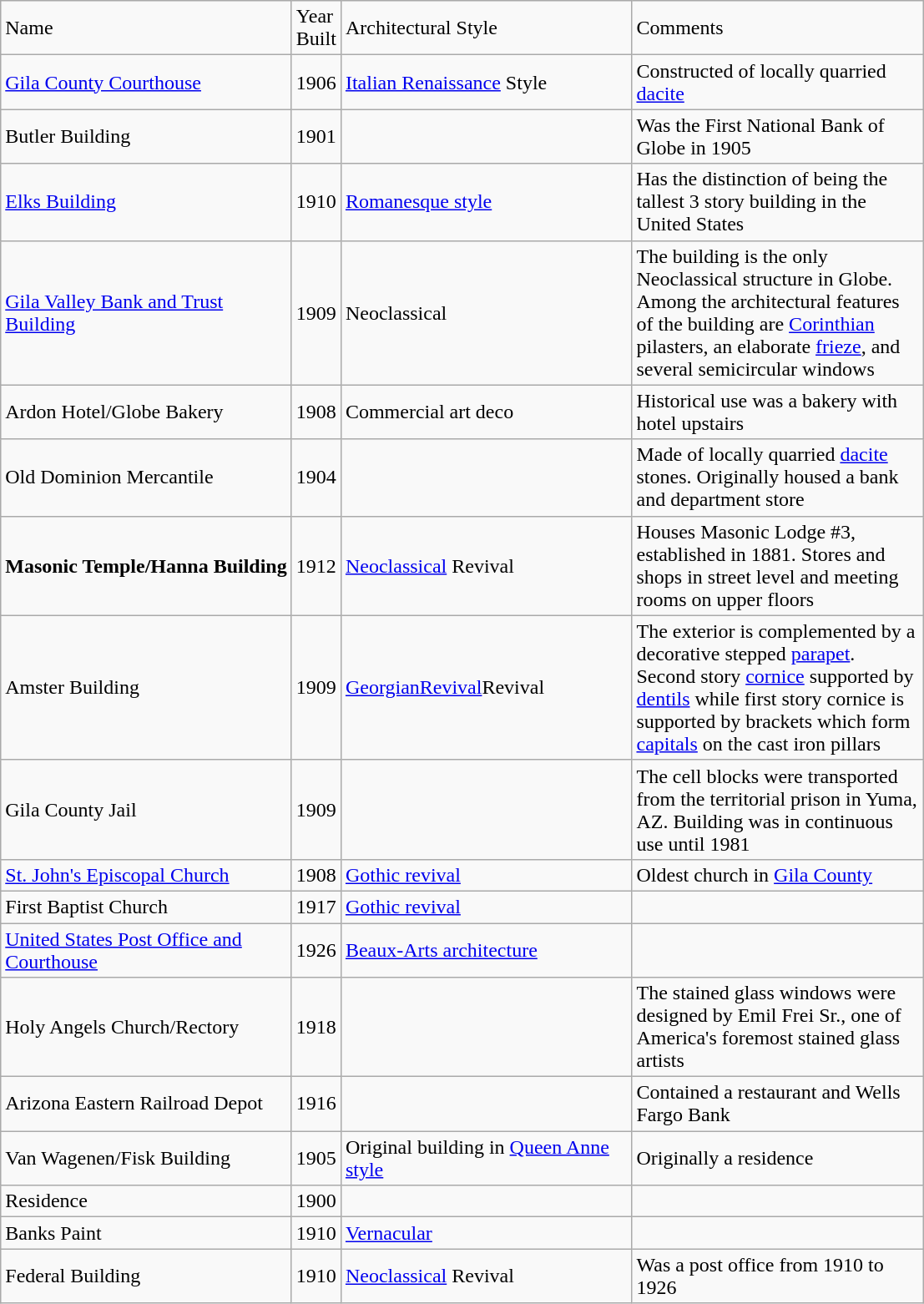<table class="wikitable">
<tr>
<td Header1="col" width="225">Name</td>
<td Header2="col" width="25">Year Built</td>
<td Header3="col" width="225">Architectural Style</td>
<td Header4="col" width="225">Comments</td>
</tr>
<tr>
<td><a href='#'>Gila County Courthouse</a><br>
</td>
<td>1906</td>
<td><a href='#'>Italian Renaissance</a> Style</td>
<td>Constructed of locally quarried <a href='#'>dacite</a></td>
</tr>
<tr>
<td>Butler Building<br></td>
<td>1901</td>
<td></td>
<td>Was the First National Bank of Globe in 1905</td>
</tr>
<tr>
<td><a href='#'>Elks Building</a><br></td>
<td>1910</td>
<td><a href='#'>Romanesque style</a></td>
<td>Has the distinction of being the tallest 3 story building in the United States</td>
</tr>
<tr>
<td><a href='#'>Gila Valley Bank and Trust Building</a><br></td>
<td>1909</td>
<td>Neoclassical</td>
<td>The building is the only Neoclassical structure in Globe. Among the architectural features of the building are <a href='#'>Corinthian</a> pilasters, an elaborate <a href='#'>frieze</a>, and several semicircular windows</td>
</tr>
<tr>
<td>Ardon Hotel/Globe Bakery<br></td>
<td>1908</td>
<td>Commercial art deco</td>
<td>Historical use was a bakery with hotel upstairs</td>
</tr>
<tr>
<td>Old Dominion Mercantile<br></td>
<td>1904</td>
<td></td>
<td>Made of locally quarried <a href='#'>dacite</a> stones.  Originally housed a bank and department store</td>
</tr>
<tr id="Masonic Temple-Hanna Building">
<td><strong>Masonic Temple/Hanna Building</strong><br></td>
<td>1912</td>
<td><a href='#'>Neoclassical</a> Revival</td>
<td>Houses Masonic Lodge #3, established in 1881. Stores and shops in street level and meeting rooms on upper floors</td>
</tr>
<tr>
<td>Amster Building<br></td>
<td>1909</td>
<td><a href='#'>GeorgianRevival</a>Revival</td>
<td>The exterior is complemented by a decorative stepped <a href='#'>parapet</a>.  Second story <a href='#'>cornice</a> supported by <a href='#'>dentils</a> while first story cornice is supported by brackets which form <a href='#'>capitals</a> on the cast iron pillars</td>
</tr>
<tr>
<td>Gila County Jail<br></td>
<td>1909</td>
<td></td>
<td>The cell blocks were transported from the territorial prison in Yuma, AZ.  Building was in continuous use until 1981</td>
</tr>
<tr>
<td><a href='#'>St. John's Episcopal Church</a><br></td>
<td>1908</td>
<td><a href='#'>Gothic revival</a></td>
<td>Oldest church in <a href='#'>Gila County</a></td>
</tr>
<tr>
<td>First Baptist Church<br></td>
<td>1917</td>
<td><a href='#'>Gothic revival</a></td>
<td></td>
</tr>
<tr>
<td><a href='#'>United States Post Office and Courthouse</a><br></td>
<td>1926</td>
<td><a href='#'>Beaux-Arts architecture</a></td>
<td></td>
</tr>
<tr>
<td>Holy Angels Church/Rectory<br></td>
<td>1918</td>
<td></td>
<td>The stained glass windows were designed by Emil Frei Sr., one of America's foremost stained glass artists</td>
</tr>
<tr>
<td>Arizona Eastern Railroad Depot<br></td>
<td>1916</td>
<td></td>
<td>Contained a restaurant and Wells Fargo Bank</td>
</tr>
<tr>
<td>Van Wagenen/Fisk Building<br></td>
<td>1905</td>
<td>Original building in <a href='#'>Queen Anne style</a></td>
<td>Originally a residence</td>
</tr>
<tr>
<td>Residence<br></td>
<td>1900</td>
<td></td>
<td></td>
</tr>
<tr>
<td>Banks Paint<br></td>
<td>1910</td>
<td><a href='#'>Vernacular</a></td>
<td></td>
</tr>
<tr>
<td>Federal Building<br></td>
<td>1910</td>
<td><a href='#'>Neoclassical</a> Revival</td>
<td>Was a post office from 1910 to 1926</td>
</tr>
</table>
